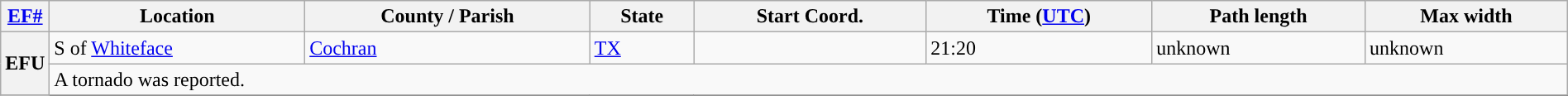<table class="wikitable sortable" style="width:100%;">
<tr>
<th scope="col" width="2%" align="center"><a href='#'>EF#</a></th>
<th scope="col" align="center" class="unsortable">Location</th>
<th scope="col" align="center" class="unsortable">County / Parish</th>
<th scope="col" align="center">State</th>
<th scope="col" align="center">Start Coord.</th>
<th scope="col" align="center">Time (<a href='#'>UTC</a>)</th>
<th scope="col" align="center">Path length</th>
<th scope="col" align="center">Max width</th>
</tr>
<tr>
<th scope="row" rowspan="2" style="background-color:#">EFU</th>
<td>S of <a href='#'>Whiteface</a></td>
<td><a href='#'>Cochran</a></td>
<td><a href='#'>TX</a></td>
<td></td>
<td>21:20</td>
<td>unknown</td>
<td>unknown</td>
</tr>
<tr class="expand-child">
<td colspan="8" style=" border-bottom: 1px solid black;">A tornado was reported.</td>
</tr>
<tr>
</tr>
</table>
